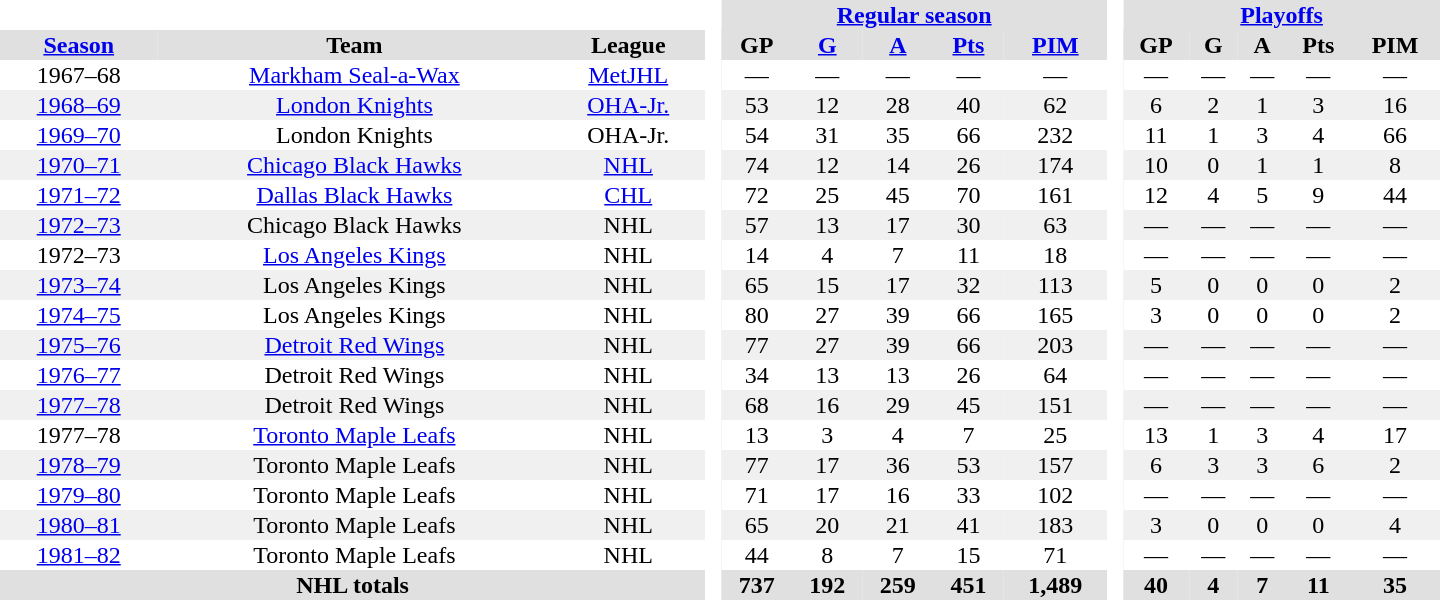<table border="0" cellpadding="1" cellspacing="0" style="text-align:center; width:60em">
<tr bgcolor="#e0e0e0">
<th colspan="3" bgcolor="#ffffff"> </th>
<th rowspan="99" bgcolor="#ffffff"> </th>
<th colspan="5"><a href='#'>Regular season</a></th>
<th rowspan="99" bgcolor="#ffffff"> </th>
<th colspan="5"><a href='#'>Playoffs</a></th>
</tr>
<tr bgcolor="#e0e0e0">
<th><a href='#'>Season</a></th>
<th>Team</th>
<th>League</th>
<th>GP</th>
<th><a href='#'>G</a></th>
<th><a href='#'>A</a></th>
<th><a href='#'>Pts</a></th>
<th><a href='#'>PIM</a></th>
<th>GP</th>
<th>G</th>
<th>A</th>
<th>Pts</th>
<th>PIM</th>
</tr>
<tr>
<td>1967–68</td>
<td><a href='#'>Markham Seal-a-Wax</a></td>
<td><a href='#'>MetJHL</a></td>
<td>—</td>
<td>—</td>
<td>—</td>
<td>—</td>
<td>—</td>
<td>—</td>
<td>—</td>
<td>—</td>
<td>—</td>
<td>—</td>
</tr>
<tr bgcolor="#f0f0f0">
<td><a href='#'>1968–69</a></td>
<td><a href='#'>London Knights</a></td>
<td><a href='#'>OHA-Jr.</a></td>
<td>53</td>
<td>12</td>
<td>28</td>
<td>40</td>
<td>62</td>
<td>6</td>
<td>2</td>
<td>1</td>
<td>3</td>
<td>16</td>
</tr>
<tr>
<td><a href='#'>1969–70</a></td>
<td>London Knights</td>
<td>OHA-Jr.</td>
<td>54</td>
<td>31</td>
<td>35</td>
<td>66</td>
<td>232</td>
<td>11</td>
<td>1</td>
<td>3</td>
<td>4</td>
<td>66</td>
</tr>
<tr bgcolor="#f0f0f0">
<td><a href='#'>1970–71</a></td>
<td><a href='#'>Chicago Black Hawks</a></td>
<td><a href='#'>NHL</a></td>
<td>74</td>
<td>12</td>
<td>14</td>
<td>26</td>
<td>174</td>
<td>10</td>
<td>0</td>
<td>1</td>
<td>1</td>
<td>8</td>
</tr>
<tr>
<td><a href='#'>1971–72</a></td>
<td><a href='#'>Dallas Black Hawks</a></td>
<td><a href='#'>CHL</a></td>
<td>72</td>
<td>25</td>
<td>45</td>
<td>70</td>
<td>161</td>
<td>12</td>
<td>4</td>
<td>5</td>
<td>9</td>
<td>44</td>
</tr>
<tr bgcolor="#f0f0f0">
<td><a href='#'>1972–73</a></td>
<td>Chicago Black Hawks</td>
<td>NHL</td>
<td>57</td>
<td>13</td>
<td>17</td>
<td>30</td>
<td>63</td>
<td>—</td>
<td>—</td>
<td>—</td>
<td>—</td>
<td>—</td>
</tr>
<tr>
<td>1972–73</td>
<td><a href='#'>Los Angeles Kings</a></td>
<td>NHL</td>
<td>14</td>
<td>4</td>
<td>7</td>
<td>11</td>
<td>18</td>
<td>—</td>
<td>—</td>
<td>—</td>
<td>—</td>
<td>—</td>
</tr>
<tr bgcolor="#f0f0f0">
<td><a href='#'>1973–74</a></td>
<td>Los Angeles Kings</td>
<td>NHL</td>
<td>65</td>
<td>15</td>
<td>17</td>
<td>32</td>
<td>113</td>
<td>5</td>
<td>0</td>
<td>0</td>
<td>0</td>
<td>2</td>
</tr>
<tr>
<td><a href='#'>1974–75</a></td>
<td>Los Angeles Kings</td>
<td>NHL</td>
<td>80</td>
<td>27</td>
<td>39</td>
<td>66</td>
<td>165</td>
<td>3</td>
<td>0</td>
<td>0</td>
<td>0</td>
<td>2</td>
</tr>
<tr bgcolor="#f0f0f0">
<td><a href='#'>1975–76</a></td>
<td><a href='#'>Detroit Red Wings</a></td>
<td>NHL</td>
<td>77</td>
<td>27</td>
<td>39</td>
<td>66</td>
<td>203</td>
<td>—</td>
<td>—</td>
<td>—</td>
<td>—</td>
<td>—</td>
</tr>
<tr>
<td><a href='#'>1976–77</a></td>
<td>Detroit Red Wings</td>
<td>NHL</td>
<td>34</td>
<td>13</td>
<td>13</td>
<td>26</td>
<td>64</td>
<td>—</td>
<td>—</td>
<td>—</td>
<td>—</td>
<td>—</td>
</tr>
<tr bgcolor="#f0f0f0">
<td><a href='#'>1977–78</a></td>
<td>Detroit Red Wings</td>
<td>NHL</td>
<td>68</td>
<td>16</td>
<td>29</td>
<td>45</td>
<td>151</td>
<td>—</td>
<td>—</td>
<td>—</td>
<td>—</td>
<td>—</td>
</tr>
<tr>
<td>1977–78</td>
<td><a href='#'>Toronto Maple Leafs</a></td>
<td>NHL</td>
<td>13</td>
<td>3</td>
<td>4</td>
<td>7</td>
<td>25</td>
<td>13</td>
<td>1</td>
<td>3</td>
<td>4</td>
<td>17</td>
</tr>
<tr bgcolor="#f0f0f0">
<td><a href='#'>1978–79</a></td>
<td>Toronto Maple Leafs</td>
<td>NHL</td>
<td>77</td>
<td>17</td>
<td>36</td>
<td>53</td>
<td>157</td>
<td>6</td>
<td>3</td>
<td>3</td>
<td>6</td>
<td>2</td>
</tr>
<tr>
<td><a href='#'>1979–80</a></td>
<td>Toronto Maple Leafs</td>
<td>NHL</td>
<td>71</td>
<td>17</td>
<td>16</td>
<td>33</td>
<td>102</td>
<td>—</td>
<td>—</td>
<td>—</td>
<td>—</td>
<td>—</td>
</tr>
<tr bgcolor="#f0f0f0">
<td><a href='#'>1980–81</a></td>
<td>Toronto Maple Leafs</td>
<td>NHL</td>
<td>65</td>
<td>20</td>
<td>21</td>
<td>41</td>
<td>183</td>
<td>3</td>
<td>0</td>
<td>0</td>
<td>0</td>
<td>4</td>
</tr>
<tr>
<td><a href='#'>1981–82</a></td>
<td>Toronto Maple Leafs</td>
<td>NHL</td>
<td>44</td>
<td>8</td>
<td>7</td>
<td>15</td>
<td>71</td>
<td>—</td>
<td>—</td>
<td>—</td>
<td>—</td>
<td>—</td>
</tr>
<tr bgcolor="#e0e0e0">
<th colspan="3">NHL totals</th>
<th>737</th>
<th>192</th>
<th>259</th>
<th>451</th>
<th>1,489</th>
<th>40</th>
<th>4</th>
<th>7</th>
<th>11</th>
<th>35</th>
</tr>
</table>
